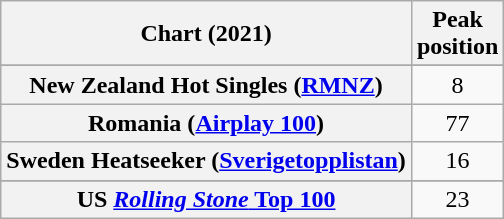<table class="wikitable sortable plainrowheaders" style="text-align:center">
<tr>
<th scope="col">Chart (2021)</th>
<th scope="col">Peak<br>position</th>
</tr>
<tr>
</tr>
<tr>
</tr>
<tr>
</tr>
<tr>
<th scope="row">New Zealand Hot Singles (<a href='#'>RMNZ</a>)</th>
<td>8</td>
</tr>
<tr>
<th scope="row">Romania (<a href='#'>Airplay 100</a>)</th>
<td>77</td>
</tr>
<tr>
<th scope="row">Sweden Heatseeker (<a href='#'>Sverigetopplistan</a>)</th>
<td>16</td>
</tr>
<tr>
</tr>
<tr>
</tr>
<tr>
<th scope="row">US <a href='#'><em>Rolling Stone</em> Top 100</a></th>
<td>23</td>
</tr>
</table>
